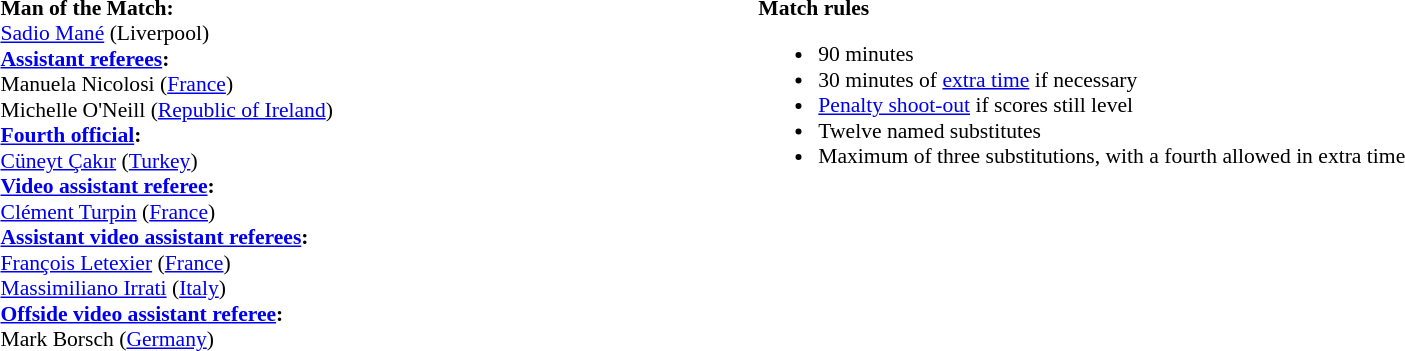<table width=100% style="font-size:90%">
<tr>
<td><br><strong>Man of the Match:</strong>
<br><a href='#'>Sadio Mané</a> (Liverpool)<br><strong><a href='#'>Assistant referees</a>:</strong>
<br>Manuela Nicolosi (<a href='#'>France</a>)
<br>Michelle O'Neill (<a href='#'>Republic of Ireland</a>)
<br><strong><a href='#'>Fourth official</a>:</strong>
<br><a href='#'>Cüneyt Çakır</a> (<a href='#'>Turkey</a>)
<br><strong><a href='#'>Video assistant referee</a>:</strong>
<br><a href='#'>Clément Turpin</a> (<a href='#'>France</a>)
<br><strong><a href='#'>Assistant video assistant referees</a>:</strong>
<br><a href='#'>François Letexier</a> (<a href='#'>France</a>)
<br><a href='#'>Massimiliano Irrati</a> (<a href='#'>Italy</a>)
<br><strong><a href='#'>Offside video assistant referee</a>:</strong>
<br>Mark Borsch (<a href='#'>Germany</a>)</td>
<td style="width:60%; vertical-align:top;"><br><strong>Match rules</strong><ul><li>90 minutes</li><li>30 minutes of <a href='#'>extra time</a> if necessary</li><li><a href='#'>Penalty shoot-out</a> if scores still level</li><li>Twelve named substitutes</li><li>Maximum of three substitutions, with a fourth allowed in extra time</li></ul></td>
</tr>
</table>
